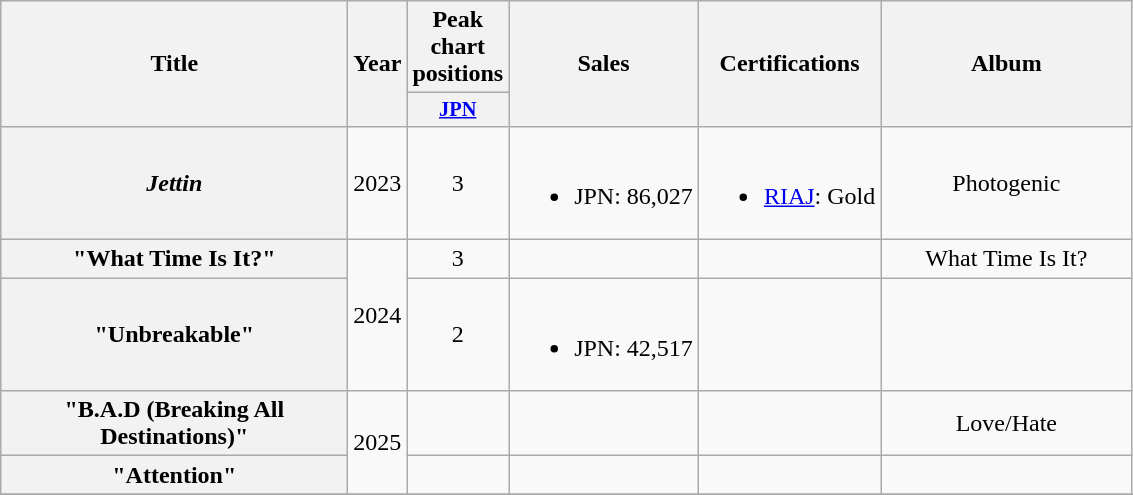<table class="wikitable plainrowheaders" style="text-align:center;">
<tr>
<th scope="col" rowspan="2" style="width:14em;">Title</th>
<th scope="col" rowspan="2" style="width:2em;">Year</th>
<th scope="col">Peak chart positions</th>
<th scope="col" rowspan="2">Sales</th>
<th scope="col" rowspan="2">Certifications</th>
<th scope="col" rowspan="2" style="width:10em;">Album</th>
</tr>
<tr>
<th scope="col" style="width:2.75em;font-size:85%;"><a href='#'>JPN</a><br></th>
</tr>
<tr>
<th scope="row"><em>Jettin<strong></th>
<td>2023</td>
<td>3</td>
<td><br><ul><li>JPN: 86,027</li></ul></td>
<td><br><ul><li><a href='#'>RIAJ</a>: Gold </li></ul></td>
<td></em>Photogenic<em></td>
</tr>
<tr>
<th scope="row">"What Time Is It?"</th>
<td rowspan="2">2024</td>
<td>3</td>
<td></td>
<td></td>
<td></em>What Time Is It?<em></td>
</tr>
<tr>
<th scope="row">"Unbreakable"</th>
<td>2</td>
<td><br><ul><li>JPN: 42,517</li></ul></td>
<td></td>
<td></td>
</tr>
<tr>
<th scope="row">"B.A.D (Breaking All Destinations)"</th>
<td rowspan="2">2025</td>
<td></td>
<td></td>
<td></td>
<td></em>Love/Hate<em></td>
</tr>
<tr>
<th scope="row">"Attention"</th>
<td></td>
<td></td>
<td></td>
<td></td>
</tr>
<tr>
</tr>
</table>
